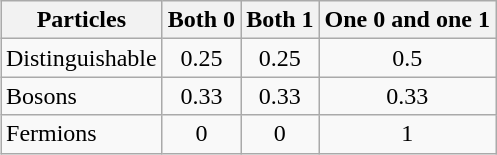<table class="wikitable" style="margin:auto">
<tr>
<th>Particles</th>
<th>Both 0</th>
<th>Both 1</th>
<th>One 0 and one 1</th>
</tr>
<tr>
<td>Distinguishable</td>
<td align=center>0.25</td>
<td align=center>0.25</td>
<td align=center>0.5</td>
</tr>
<tr>
<td>Bosons</td>
<td align=center>0.33</td>
<td align=center>0.33</td>
<td align=center>0.33</td>
</tr>
<tr>
<td>Fermions</td>
<td align=center>0</td>
<td align=center>0</td>
<td align=center>1</td>
</tr>
</table>
